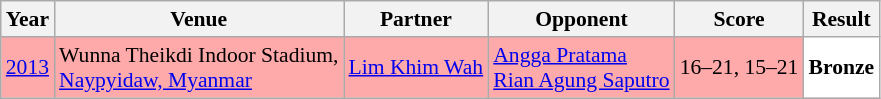<table class="sortable wikitable" style="font-size: 90%;">
<tr>
<th>Year</th>
<th>Venue</th>
<th>Partner</th>
<th>Opponent</th>
<th>Score</th>
<th>Result</th>
</tr>
<tr style="background:#FFAAAA">
<td align="center"><a href='#'>2013</a></td>
<td align="left">Wunna Theikdi Indoor Stadium,<br><a href='#'>Naypyidaw, Myanmar</a></td>
<td align="left"> <a href='#'>Lim Khim Wah</a></td>
<td align="left"> <a href='#'>Angga Pratama</a> <br>  <a href='#'>Rian Agung Saputro</a></td>
<td align="left">16–21, 15–21</td>
<td style="text-align:left; background:white"> <strong>Bronze</strong></td>
</tr>
</table>
